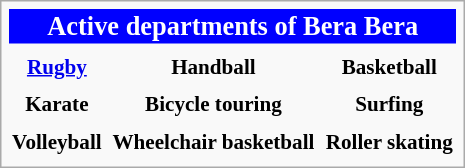<table class="infobox" style="font-size: 88%; width: 22em; text-align: center">
<tr>
<th colspan=3 style="font-size: 125%; background-color: #0000FF; color: #FFFFFF">Active departments of Bera Bera</th>
</tr>
<tr>
<th></th>
<th></th>
<th></th>
</tr>
<tr>
<th><a href='#'>Rugby</a></th>
<th><strong>Handball</strong></th>
<th>Basketball</th>
</tr>
<tr>
<th></th>
<th></th>
<th></th>
</tr>
<tr>
<th>Karate</th>
<th>Bicycle touring</th>
<th>Surfing</th>
</tr>
<tr>
<th></th>
<th></th>
<th></th>
</tr>
<tr>
<th>Volleyball</th>
<th>Wheelchair basketball</th>
<th>Roller skating</th>
</tr>
<tr>
</tr>
</table>
